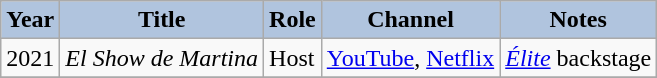<table class="wikitable">
<tr>
<th style="background: #B0C4DE;">Year</th>
<th style="background: #B0C4DE;">Title</th>
<th style="background: #B0C4DE;">Role</th>
<th style="background: #B0C4DE;">Channel</th>
<th style="background: #B0C4DE;">Notes</th>
</tr>
<tr>
<td>2021</td>
<td><em>El Show de Martina</em></td>
<td>Host</td>
<td><a href='#'>YouTube</a>, <a href='#'>Netflix</a></td>
<td><em><a href='#'>Élite</a></em> backstage</td>
</tr>
<tr>
</tr>
</table>
